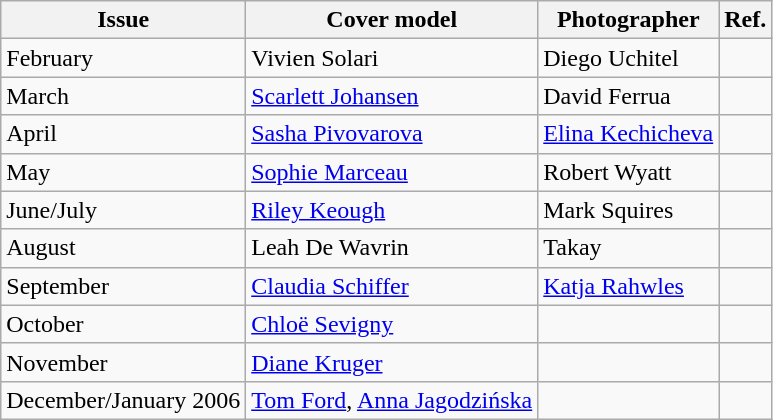<table class="wikitable">
<tr>
<th>Issue</th>
<th>Cover model</th>
<th>Photographer</th>
<th>Ref.</th>
</tr>
<tr>
<td>February</td>
<td>Vivien Solari</td>
<td>Diego Uchitel</td>
<td></td>
</tr>
<tr>
<td>March</td>
<td><a href='#'>Scarlett Johansen</a></td>
<td>David Ferrua</td>
<td></td>
</tr>
<tr>
<td>April</td>
<td><a href='#'>Sasha Pivovarova</a></td>
<td><a href='#'>Elina Kechicheva</a></td>
<td></td>
</tr>
<tr>
<td>May</td>
<td><a href='#'>Sophie Marceau</a></td>
<td>Robert Wyatt</td>
<td></td>
</tr>
<tr>
<td>June/July</td>
<td><a href='#'>Riley Keough</a></td>
<td>Mark Squires</td>
<td></td>
</tr>
<tr>
<td>August</td>
<td>Leah De Wavrin</td>
<td>Takay</td>
<td></td>
</tr>
<tr>
<td>September</td>
<td><a href='#'>Claudia Schiffer</a></td>
<td><a href='#'>Katja Rahwles</a></td>
<td></td>
</tr>
<tr>
<td>October</td>
<td><a href='#'>Chloë Sevigny</a></td>
<td></td>
<td></td>
</tr>
<tr>
<td>November</td>
<td><a href='#'>Diane Kruger</a></td>
<td></td>
<td></td>
</tr>
<tr>
<td>December/January 2006</td>
<td><a href='#'>Tom Ford</a>, <a href='#'>Anna Jagodzińska</a></td>
<td></td>
<td></td>
</tr>
</table>
